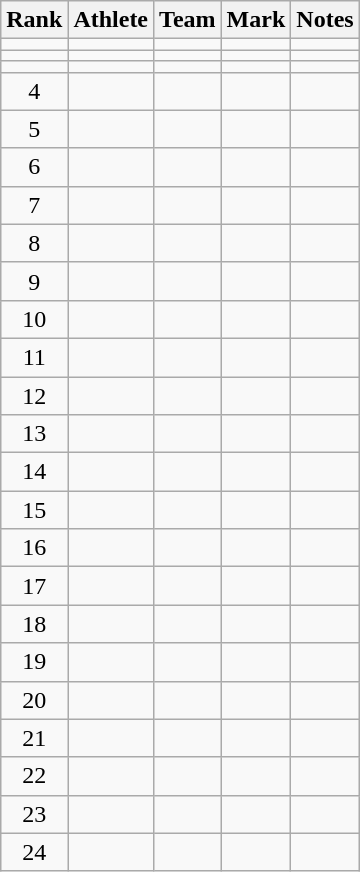<table class="wikitable sortable" style="text-align:center">
<tr>
<th>Rank</th>
<th>Athlete</th>
<th>Team</th>
<th>Mark</th>
<th>Notes</th>
</tr>
<tr>
<td></td>
<td align=left></td>
<td></td>
<td><strong></strong></td>
<td></td>
</tr>
<tr>
<td></td>
<td align=left></td>
<td></td>
<td><strong></strong></td>
<td></td>
</tr>
<tr>
<td></td>
<td align=left></td>
<td></td>
<td><strong></strong></td>
<td></td>
</tr>
<tr>
<td>4</td>
<td align=left></td>
<td></td>
<td><strong></strong></td>
<td></td>
</tr>
<tr>
<td>5</td>
<td align=left></td>
<td></td>
<td><strong></strong></td>
<td></td>
</tr>
<tr>
<td>6</td>
<td align=left></td>
<td></td>
<td><strong></strong></td>
<td></td>
</tr>
<tr>
<td>7</td>
<td align=left></td>
<td></td>
<td><strong></strong></td>
<td></td>
</tr>
<tr>
<td>8</td>
<td align=left></td>
<td></td>
<td><strong></strong></td>
<td></td>
</tr>
<tr>
<td>9</td>
<td align=left></td>
<td></td>
<td><strong></strong></td>
<td></td>
</tr>
<tr>
<td>10</td>
<td align=left></td>
<td></td>
<td><strong></strong></td>
<td></td>
</tr>
<tr>
<td>11</td>
<td align=left></td>
<td></td>
<td><strong></strong></td>
<td></td>
</tr>
<tr>
<td>12</td>
<td align=left></td>
<td></td>
<td><strong></strong></td>
<td></td>
</tr>
<tr>
<td>13</td>
<td align=left></td>
<td></td>
<td><strong></strong></td>
<td></td>
</tr>
<tr>
<td>14</td>
<td align=left></td>
<td></td>
<td><strong></strong></td>
<td></td>
</tr>
<tr>
<td>15</td>
<td align=left></td>
<td></td>
<td><strong></strong></td>
<td></td>
</tr>
<tr>
<td>16</td>
<td align=left></td>
<td></td>
<td><strong></strong></td>
<td></td>
</tr>
<tr>
<td>17</td>
<td align=left></td>
<td></td>
<td><strong></strong></td>
<td></td>
</tr>
<tr>
<td>18</td>
<td align=left></td>
<td></td>
<td><strong></strong></td>
<td></td>
</tr>
<tr>
<td>19</td>
<td align=left></td>
<td></td>
<td><strong></strong></td>
<td></td>
</tr>
<tr>
<td>20</td>
<td align=left></td>
<td></td>
<td><strong></strong></td>
<td></td>
</tr>
<tr>
<td>21</td>
<td align=left></td>
<td></td>
<td><strong></strong></td>
<td></td>
</tr>
<tr>
<td>22</td>
<td align=left></td>
<td></td>
<td><strong></strong></td>
<td></td>
</tr>
<tr>
<td>23</td>
<td align=left></td>
<td></td>
<td><strong></strong></td>
<td></td>
</tr>
<tr>
<td>24</td>
<td align=left></td>
<td></td>
<td><strong></strong></td>
<td></td>
</tr>
</table>
